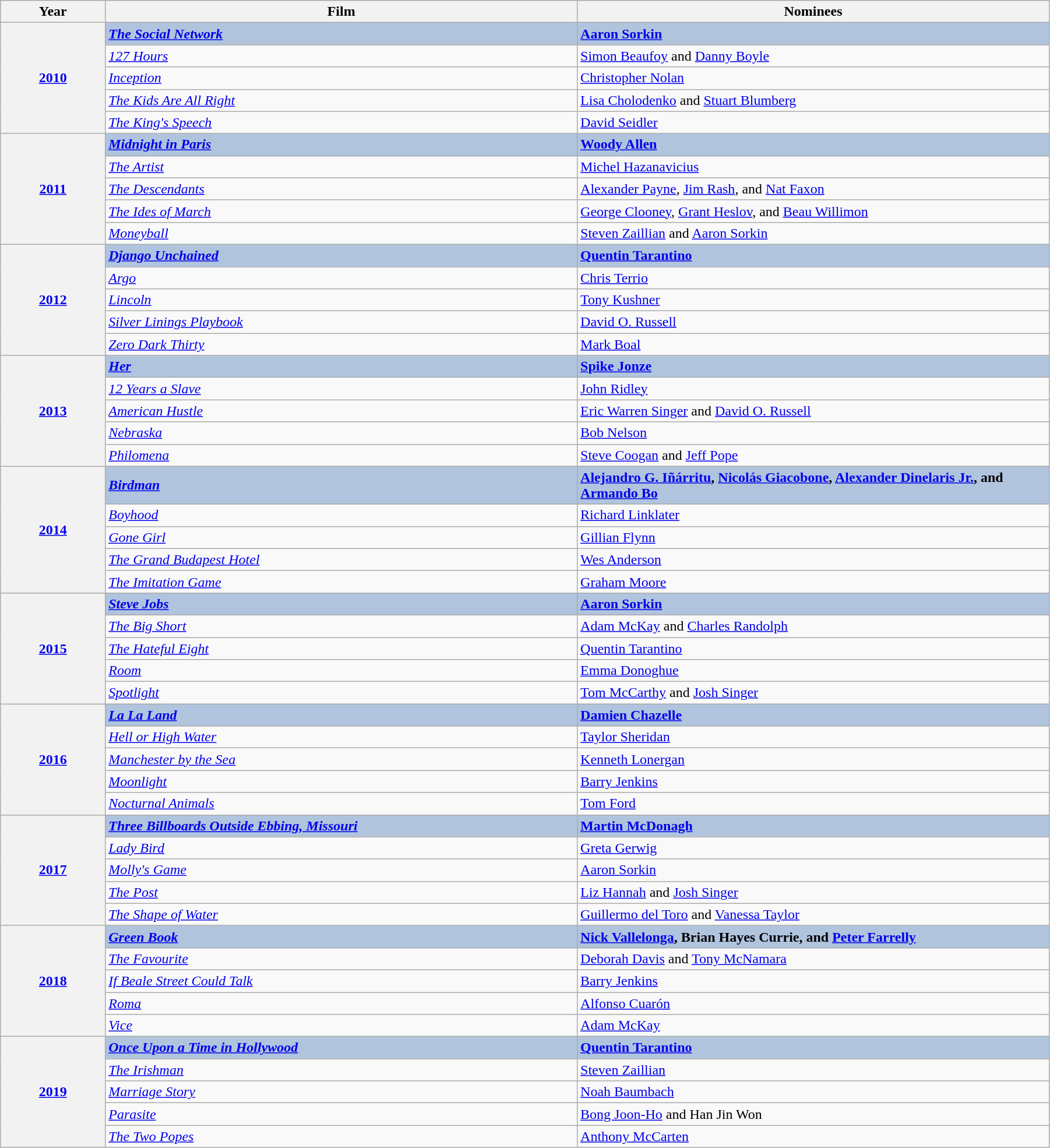<table class="wikitable sortable" width="95%" cellpadding="5">
<tr>
<th width="10%">Year</th>
<th width="45%">Film</th>
<th width="45%">Nominees</th>
</tr>
<tr>
<th rowspan="5" style="text-align:center;"><a href='#'>2010</a></th>
<td style="background:#B0C4DE;"><strong><em><a href='#'>The Social Network</a></em></strong></td>
<td style="background:#B0C4DE;"><strong><a href='#'>Aaron Sorkin</a> </strong></td>
</tr>
<tr>
<td><em><a href='#'>127 Hours</a></em></td>
<td><a href='#'>Simon Beaufoy</a> and <a href='#'>Danny Boyle</a></td>
</tr>
<tr>
<td><em><a href='#'>Inception</a></em></td>
<td><a href='#'>Christopher Nolan</a></td>
</tr>
<tr>
<td><em><a href='#'>The Kids Are All Right</a></em></td>
<td><a href='#'>Lisa Cholodenko</a> and <a href='#'>Stuart Blumberg</a></td>
</tr>
<tr>
<td><em><a href='#'>The King's Speech</a></em></td>
<td><a href='#'>David Seidler</a></td>
</tr>
<tr>
<th rowspan="5" style="text-align:center;"><a href='#'>2011</a></th>
<td style="background:#B0C4DE;"><strong><em><a href='#'>Midnight in Paris</a></em></strong></td>
<td style="background:#B0C4DE;"><strong><a href='#'>Woody Allen</a> </strong></td>
</tr>
<tr>
<td><em><a href='#'>The Artist</a></em></td>
<td><a href='#'>Michel Hazanavicius</a></td>
</tr>
<tr>
<td><em><a href='#'>The Descendants</a></em></td>
<td><a href='#'>Alexander Payne</a>, <a href='#'>Jim Rash</a>, and <a href='#'>Nat Faxon</a></td>
</tr>
<tr>
<td><em><a href='#'>The Ides of March</a></em></td>
<td><a href='#'>George Clooney</a>, <a href='#'>Grant Heslov</a>, and <a href='#'>Beau Willimon</a></td>
</tr>
<tr>
<td><em><a href='#'>Moneyball</a></em></td>
<td><a href='#'>Steven Zaillian</a> and <a href='#'>Aaron Sorkin</a></td>
</tr>
<tr>
<th rowspan="5" style="text-align:center;"><a href='#'>2012</a></th>
<td style="background:#B0C4DE;"><strong><em><a href='#'>Django Unchained</a></em></strong></td>
<td style="background:#B0C4DE;"><strong><a href='#'>Quentin Tarantino</a> </strong></td>
</tr>
<tr>
<td><em><a href='#'>Argo</a></em></td>
<td><a href='#'>Chris Terrio</a></td>
</tr>
<tr>
<td><em><a href='#'>Lincoln</a></em></td>
<td><a href='#'>Tony Kushner</a></td>
</tr>
<tr>
<td><em><a href='#'>Silver Linings Playbook</a></em></td>
<td><a href='#'>David O. Russell</a></td>
</tr>
<tr>
<td><em><a href='#'>Zero Dark Thirty</a></em></td>
<td><a href='#'>Mark Boal</a></td>
</tr>
<tr>
<th rowspan="5" style="text-align:center;"><a href='#'>2013</a></th>
<td style="background:#B0C4DE;"><strong><em><a href='#'>Her</a></em></strong></td>
<td style="background:#B0C4DE;"><strong><a href='#'>Spike Jonze</a> </strong></td>
</tr>
<tr>
<td><em><a href='#'>12 Years a Slave</a></em></td>
<td><a href='#'>John Ridley</a></td>
</tr>
<tr>
<td><em><a href='#'>American Hustle</a></em></td>
<td><a href='#'>Eric Warren Singer</a> and <a href='#'>David O. Russell</a></td>
</tr>
<tr>
<td><em><a href='#'>Nebraska</a></em></td>
<td><a href='#'>Bob Nelson</a></td>
</tr>
<tr>
<td><em><a href='#'>Philomena</a></em></td>
<td><a href='#'>Steve Coogan</a> and <a href='#'>Jeff Pope</a></td>
</tr>
<tr>
<th rowspan="5" style="text-align:center;"><a href='#'>2014</a></th>
<td style="background:#B0C4DE;"><strong><em><a href='#'>Birdman</a></em></strong></td>
<td style="background:#B0C4DE;"><strong><a href='#'>Alejandro G. Iñárritu</a>, <a href='#'>Nicolás Giacobone</a>, <a href='#'>Alexander Dinelaris Jr.</a>, and <a href='#'>Armando Bo</a> </strong></td>
</tr>
<tr>
<td><em><a href='#'>Boyhood</a></em></td>
<td><a href='#'>Richard Linklater</a></td>
</tr>
<tr>
<td><em><a href='#'>Gone Girl</a></em></td>
<td><a href='#'>Gillian Flynn</a></td>
</tr>
<tr>
<td><em><a href='#'>The Grand Budapest Hotel</a></em></td>
<td><a href='#'>Wes Anderson</a></td>
</tr>
<tr>
<td><em><a href='#'>The Imitation Game</a></em></td>
<td><a href='#'>Graham Moore</a></td>
</tr>
<tr>
<th rowspan="5" style="text-align:center;"><a href='#'>2015</a></th>
<td style="background:#B0C4DE;"><strong><em><a href='#'>Steve Jobs</a></em></strong></td>
<td style="background:#B0C4DE;"><strong><a href='#'>Aaron Sorkin</a></strong></td>
</tr>
<tr>
<td><em><a href='#'>The Big Short</a></em></td>
<td><a href='#'>Adam McKay</a> and <a href='#'>Charles Randolph</a></td>
</tr>
<tr>
<td><em><a href='#'>The Hateful Eight</a></em></td>
<td><a href='#'>Quentin Tarantino</a></td>
</tr>
<tr>
<td><em><a href='#'>Room</a></em></td>
<td><a href='#'>Emma Donoghue</a></td>
</tr>
<tr>
<td><em><a href='#'>Spotlight</a></em></td>
<td><a href='#'>Tom McCarthy</a> and <a href='#'>Josh Singer</a></td>
</tr>
<tr>
<th rowspan="5" style="text-align:center;"><a href='#'>2016</a></th>
<td style="background:#B0C4DE;"><strong><em><a href='#'>La La Land</a></em></strong></td>
<td style="background:#B0C4DE;"><strong><a href='#'>Damien Chazelle</a></strong></td>
</tr>
<tr>
<td><em><a href='#'>Hell or High Water</a></em></td>
<td><a href='#'>Taylor Sheridan</a></td>
</tr>
<tr>
<td><em><a href='#'>Manchester by the Sea</a></em></td>
<td><a href='#'>Kenneth Lonergan</a></td>
</tr>
<tr>
<td><em><a href='#'>Moonlight</a></em></td>
<td><a href='#'>Barry Jenkins</a></td>
</tr>
<tr>
<td><em><a href='#'>Nocturnal Animals</a></em></td>
<td><a href='#'>Tom Ford</a></td>
</tr>
<tr>
<th rowspan="5" style="text-align:center;"><a href='#'>2017</a></th>
<td style="background:#B0C4DE;"><strong><em><a href='#'>Three Billboards Outside Ebbing, Missouri</a></em></strong></td>
<td style="background:#B0C4DE;"><strong><a href='#'>Martin McDonagh</a></strong></td>
</tr>
<tr>
<td><em><a href='#'>Lady Bird</a></em></td>
<td><a href='#'>Greta Gerwig</a></td>
</tr>
<tr>
<td><em><a href='#'>Molly's Game</a></em></td>
<td><a href='#'>Aaron Sorkin</a></td>
</tr>
<tr>
<td><em><a href='#'>The Post</a></em></td>
<td><a href='#'>Liz Hannah</a> and <a href='#'>Josh Singer</a></td>
</tr>
<tr>
<td><em><a href='#'>The Shape of Water</a></em></td>
<td><a href='#'>Guillermo del Toro</a> and <a href='#'>Vanessa Taylor</a></td>
</tr>
<tr>
<th rowspan="5" style="text-align:center;"><a href='#'>2018</a></th>
<td style="background:#B0C4DE;"><strong><em><a href='#'>Green Book</a></em></strong></td>
<td style="background:#B0C4DE;"><strong><a href='#'>Nick Vallelonga</a>, Brian Hayes Currie, and <a href='#'>Peter Farrelly</a></strong></td>
</tr>
<tr>
<td><em><a href='#'>The Favourite</a></em></td>
<td><a href='#'>Deborah Davis</a> and <a href='#'>Tony McNamara</a></td>
</tr>
<tr>
<td><em><a href='#'>If Beale Street Could Talk</a></em></td>
<td><a href='#'>Barry Jenkins</a></td>
</tr>
<tr>
<td><em><a href='#'>Roma</a></em></td>
<td><a href='#'>Alfonso Cuarón</a></td>
</tr>
<tr>
<td><em><a href='#'>Vice</a></em></td>
<td><a href='#'>Adam McKay</a></td>
</tr>
<tr>
<th rowspan="5" style="text-align:center;"><a href='#'>2019</a></th>
<td style="background:#B0C4DE;"><strong><em><a href='#'>Once Upon a Time in Hollywood</a></em></strong></td>
<td style="background:#B0C4DE;"><strong><a href='#'>Quentin Tarantino</a></strong></td>
</tr>
<tr>
<td><a href='#'><em>The Irishman</em></a></td>
<td><a href='#'>Steven Zaillian</a></td>
</tr>
<tr>
<td><em><a href='#'>Marriage Story</a></em></td>
<td><a href='#'>Noah Baumbach</a></td>
</tr>
<tr>
<td><a href='#'><em>Parasite</em></a></td>
<td><a href='#'>Bong Joon-Ho</a> and Han Jin Won</td>
</tr>
<tr>
<td><em><a href='#'>The Two Popes</a></em></td>
<td><a href='#'>Anthony McCarten</a></td>
</tr>
</table>
